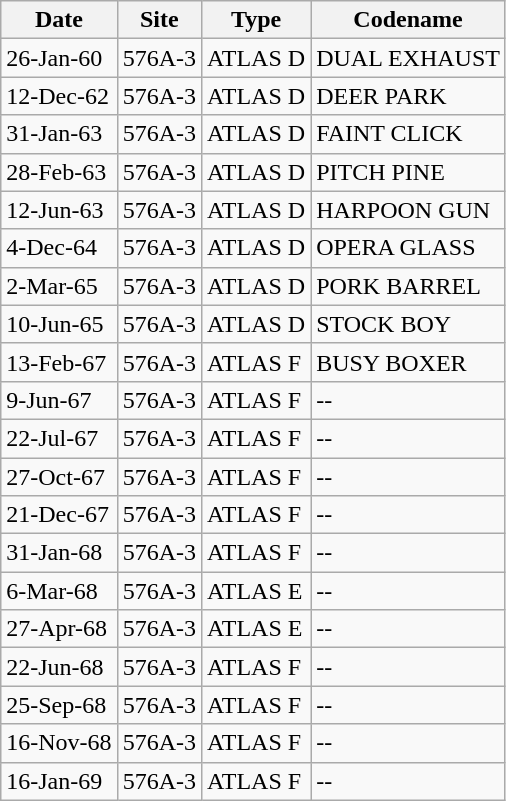<table class="wikitable" border="1">
<tr>
<th>Date</th>
<th>Site</th>
<th>Type</th>
<th>Codename</th>
</tr>
<tr>
<td>26-Jan-60</td>
<td>576A-3</td>
<td>ATLAS D</td>
<td>DUAL EXHAUST</td>
</tr>
<tr>
<td>12-Dec-62</td>
<td>576A-3</td>
<td>ATLAS D</td>
<td>DEER PARK</td>
</tr>
<tr>
<td>31-Jan-63</td>
<td>576A-3</td>
<td>ATLAS D</td>
<td>FAINT CLICK</td>
</tr>
<tr>
<td>28-Feb-63</td>
<td>576A-3</td>
<td>ATLAS D</td>
<td>PITCH PINE</td>
</tr>
<tr>
<td>12-Jun-63</td>
<td>576A-3</td>
<td>ATLAS D</td>
<td>HARPOON GUN</td>
</tr>
<tr>
<td>4-Dec-64</td>
<td>576A-3</td>
<td>ATLAS D</td>
<td>OPERA GLASS</td>
</tr>
<tr>
<td>2-Mar-65</td>
<td>576A-3</td>
<td>ATLAS D</td>
<td>PORK BARREL</td>
</tr>
<tr>
<td>10-Jun-65</td>
<td>576A-3</td>
<td>ATLAS D</td>
<td>STOCK BOY</td>
</tr>
<tr>
<td>13-Feb-67</td>
<td>576A-3</td>
<td>ATLAS F</td>
<td>BUSY BOXER</td>
</tr>
<tr>
<td>9-Jun-67</td>
<td>576A-3</td>
<td>ATLAS F</td>
<td>--</td>
</tr>
<tr>
<td>22-Jul-67</td>
<td>576A-3</td>
<td>ATLAS F</td>
<td>--</td>
</tr>
<tr>
<td>27-Oct-67</td>
<td>576A-3</td>
<td>ATLAS F</td>
<td>--</td>
</tr>
<tr>
<td>21-Dec-67</td>
<td>576A-3</td>
<td>ATLAS F</td>
<td>--</td>
</tr>
<tr>
<td>31-Jan-68</td>
<td>576A-3</td>
<td>ATLAS F</td>
<td>--</td>
</tr>
<tr>
<td>6-Mar-68</td>
<td>576A-3</td>
<td>ATLAS E</td>
<td>--</td>
</tr>
<tr>
<td>27-Apr-68</td>
<td>576A-3</td>
<td>ATLAS E</td>
<td>--</td>
</tr>
<tr>
<td>22-Jun-68</td>
<td>576A-3</td>
<td>ATLAS F</td>
<td>--</td>
</tr>
<tr>
<td>25-Sep-68</td>
<td>576A-3</td>
<td>ATLAS F</td>
<td>--</td>
</tr>
<tr>
<td>16-Nov-68</td>
<td>576A-3</td>
<td>ATLAS F</td>
<td>--</td>
</tr>
<tr>
<td>16-Jan-69</td>
<td>576A-3</td>
<td>ATLAS F</td>
<td>--</td>
</tr>
</table>
